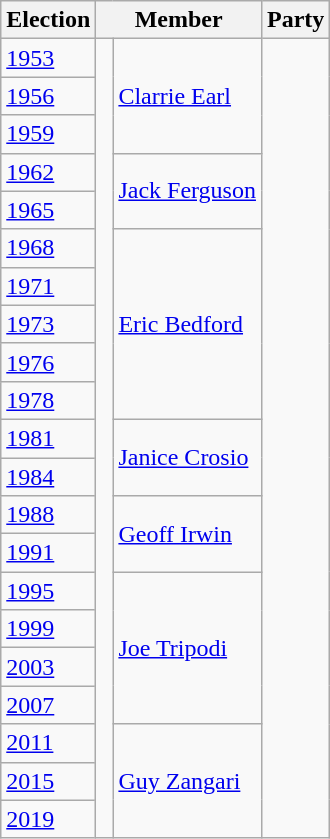<table class="wikitable">
<tr>
<th>Election</th>
<th colspan="2">Member</th>
<th>Party</th>
</tr>
<tr>
<td><a href='#'>1953</a></td>
<td rowspan="21" > </td>
<td rowspan="3"><a href='#'>Clarrie Earl</a></td>
<td rowspan="21"></td>
</tr>
<tr>
<td><a href='#'>1956</a></td>
</tr>
<tr>
<td><a href='#'>1959</a></td>
</tr>
<tr>
<td><a href='#'>1962</a></td>
<td rowspan="2"><a href='#'>Jack Ferguson</a></td>
</tr>
<tr>
<td><a href='#'>1965</a></td>
</tr>
<tr>
<td><a href='#'>1968</a></td>
<td rowspan="5"><a href='#'>Eric Bedford</a></td>
</tr>
<tr>
<td><a href='#'>1971</a></td>
</tr>
<tr>
<td><a href='#'>1973</a></td>
</tr>
<tr>
<td><a href='#'>1976</a></td>
</tr>
<tr>
<td><a href='#'>1978</a></td>
</tr>
<tr>
<td><a href='#'>1981</a></td>
<td rowspan="2"><a href='#'>Janice Crosio</a></td>
</tr>
<tr>
<td><a href='#'>1984</a></td>
</tr>
<tr>
<td><a href='#'>1988</a></td>
<td rowspan="2"><a href='#'>Geoff Irwin</a></td>
</tr>
<tr>
<td><a href='#'>1991</a></td>
</tr>
<tr>
<td><a href='#'>1995</a></td>
<td rowspan="4"><a href='#'>Joe Tripodi</a></td>
</tr>
<tr>
<td><a href='#'>1999</a></td>
</tr>
<tr>
<td><a href='#'>2003</a></td>
</tr>
<tr>
<td><a href='#'>2007</a></td>
</tr>
<tr>
<td><a href='#'>2011</a></td>
<td rowspan="3"><a href='#'>Guy Zangari</a></td>
</tr>
<tr>
<td><a href='#'>2015</a></td>
</tr>
<tr>
<td><a href='#'>2019</a></td>
</tr>
</table>
